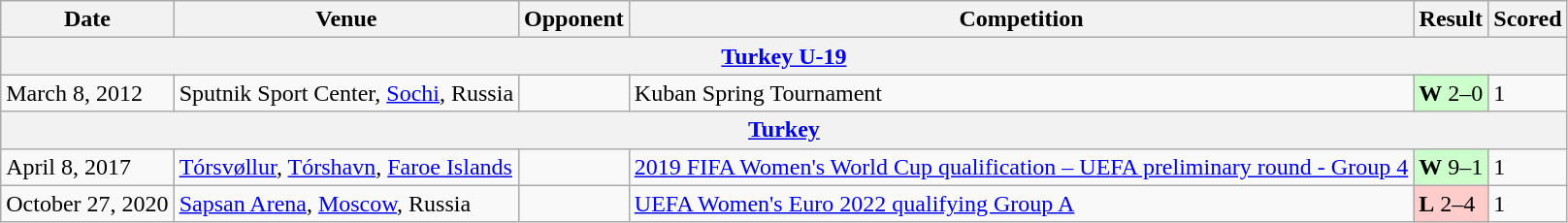<table class=wikitable>
<tr>
<th>Date</th>
<th>Venue</th>
<th>Opponent</th>
<th>Competition</th>
<th>Result</th>
<th>Scored</th>
</tr>
<tr>
<th colspan=6><a href='#'>Turkey U-19</a></th>
</tr>
<tr>
<td>March 8, 2012</td>
<td>Sputnik Sport Center, <a href='#'>Sochi</a>, Russia</td>
<td></td>
<td>Kuban Spring Tournament</td>
<td bgcolor=#cfc><strong>W</strong> 2–0</td>
<td>1</td>
</tr>
<tr>
<th colspan=6><a href='#'>Turkey</a></th>
</tr>
<tr>
<td>April 8, 2017</td>
<td><a href='#'>Tórsvøllur</a>, <a href='#'>Tórshavn</a>, <a href='#'>Faroe Islands</a></td>
<td></td>
<td><a href='#'>2019 FIFA Women's World Cup qualification – UEFA preliminary round - Group 4</a></td>
<td bgcolor=#cfc><strong>W</strong> 9–1</td>
<td>1</td>
</tr>
<tr>
<td>October 27, 2020</td>
<td><a href='#'>Sapsan Arena</a>, <a href='#'>Moscow</a>, Russia</td>
<td></td>
<td><a href='#'>UEFA Women's Euro 2022 qualifying Group A</a></td>
<td bgcolor=#fcc><strong>L</strong> 2–4</td>
<td>1</td>
</tr>
</table>
